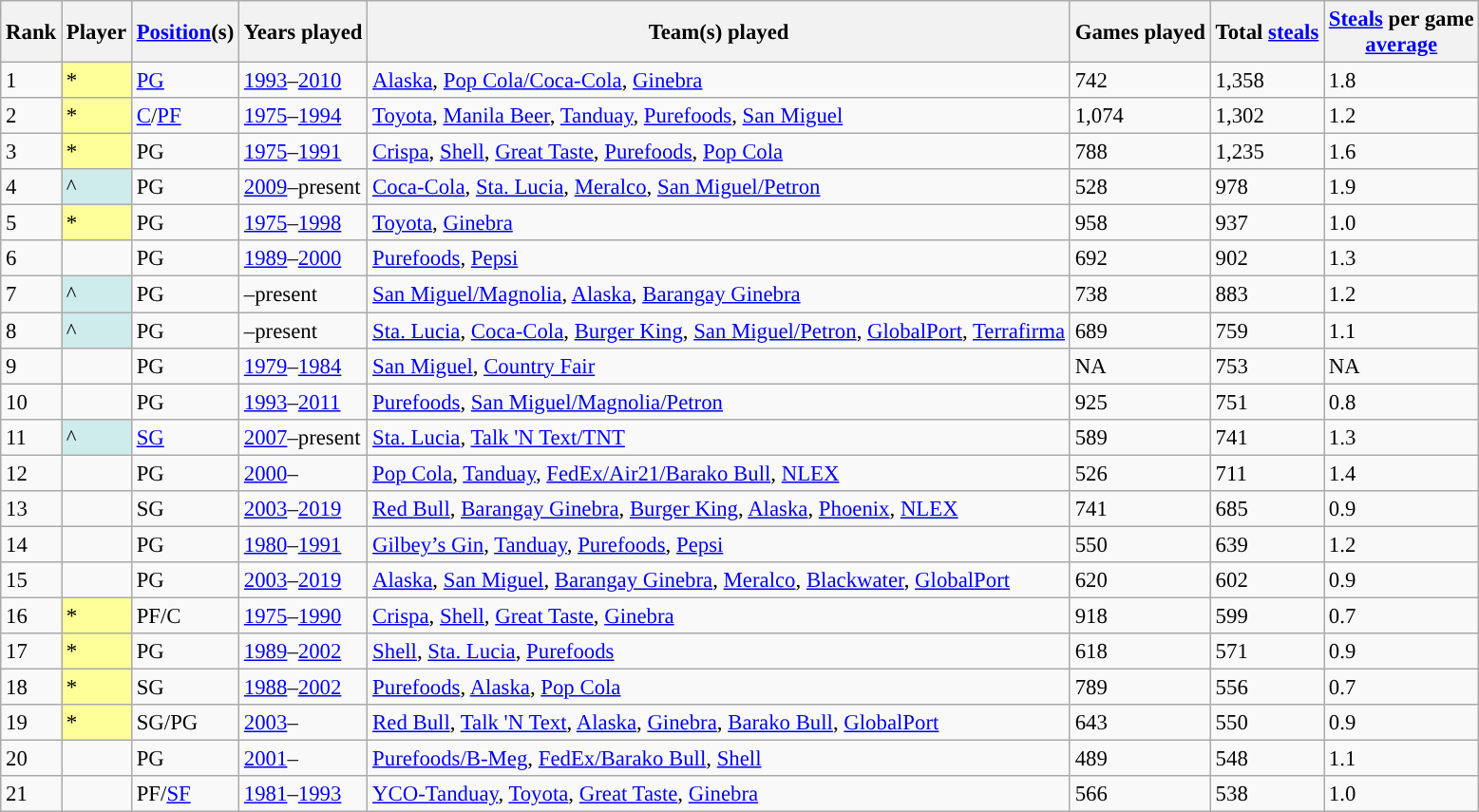<table class="wikitable sortable" style="font-size: 95%;">
<tr>
<th>Rank</th>
<th>Player</th>
<th><a href='#'>Position</a>(s)</th>
<th>Years played</th>
<th class="unsortable">Team(s) played</th>
<th>Games played</th>
<th>Total <a href='#'>steals</a></th>
<th><a href='#'>Steals</a> per game<br><a href='#'>average</a></th>
</tr>
<tr>
<td>1</td>
<td bgcolor="#FFFF99">*</td>
<td><a href='#'>PG</a></td>
<td><a href='#'>1993</a>–<a href='#'>2010</a></td>
<td><a href='#'>Alaska</a>, <a href='#'>Pop Cola/Coca-Cola</a>, <a href='#'>Ginebra</a></td>
<td>742</td>
<td>1,358</td>
<td>1.8</td>
</tr>
<tr>
<td>2</td>
<td bgcolor="#FFFF99">*</td>
<td><a href='#'>C</a>/<a href='#'>PF</a></td>
<td><a href='#'>1975</a>–<a href='#'>1994</a></td>
<td><a href='#'>Toyota</a>, <a href='#'>Manila Beer</a>, <a href='#'>Tanduay</a>, <a href='#'>Purefoods</a>, <a href='#'>San Miguel</a></td>
<td>1,074</td>
<td>1,302</td>
<td>1.2</td>
</tr>
<tr>
<td>3</td>
<td bgcolor="#FFFF99">*</td>
<td>PG</td>
<td><a href='#'>1975</a>–<a href='#'>1991</a></td>
<td><a href='#'>Crispa</a>, <a href='#'>Shell</a>, <a href='#'>Great Taste</a>, <a href='#'>Purefoods</a>, <a href='#'>Pop Cola</a></td>
<td>788</td>
<td>1,235</td>
<td>1.6</td>
</tr>
<tr>
<td>4</td>
<td style="background:#CFECEC"><em></em>^</td>
<td>PG</td>
<td><a href='#'>2009</a>–present</td>
<td><a href='#'>Coca-Cola</a>, <a href='#'>Sta. Lucia</a>, <a href='#'>Meralco</a>, <a href='#'>San Miguel/Petron</a></td>
<td>528</td>
<td>978</td>
<td>1.9</td>
</tr>
<tr>
<td>5</td>
<td bgcolor="#FFFF99">*</td>
<td>PG</td>
<td><a href='#'>1975</a>–<a href='#'>1998</a></td>
<td><a href='#'>Toyota</a>, <a href='#'>Ginebra</a></td>
<td>958</td>
<td>937</td>
<td>1.0</td>
</tr>
<tr>
<td>6</td>
<td></td>
<td>PG</td>
<td><a href='#'>1989</a>–<a href='#'>2000</a></td>
<td><a href='#'>Purefoods</a>, <a href='#'>Pepsi</a></td>
<td>692</td>
<td>902</td>
<td>1.3</td>
</tr>
<tr>
<td>7</td>
<td style="background:#CFECEC"><em></em>^</td>
<td>PG</td>
<td>–present</td>
<td><a href='#'>San Miguel/Magnolia</a>, <a href='#'>Alaska</a>, <a href='#'>Barangay Ginebra</a></td>
<td>738</td>
<td>883</td>
<td>1.2</td>
</tr>
<tr>
<td>8</td>
<td bgcolor="#CFECEC"><em></em>^</td>
<td>PG</td>
<td>–present</td>
<td><a href='#'>Sta. Lucia</a>, <a href='#'>Coca-Cola</a>, <a href='#'>Burger King</a>, <a href='#'>San Miguel/Petron</a>, <a href='#'>GlobalPort</a>, <a href='#'>Terrafirma</a></td>
<td>689</td>
<td>759</td>
<td>1.1</td>
</tr>
<tr>
<td>9</td>
<td></td>
<td>PG</td>
<td><a href='#'>1979</a>–<a href='#'>1984</a></td>
<td><a href='#'>San Miguel</a>, <a href='#'>Country Fair</a></td>
<td>NA</td>
<td>753</td>
<td>NA</td>
</tr>
<tr>
<td>10</td>
<td></td>
<td>PG</td>
<td><a href='#'>1993</a>–<a href='#'>2011</a></td>
<td><a href='#'>Purefoods</a>, <a href='#'>San Miguel/Magnolia/Petron</a></td>
<td>925</td>
<td>751</td>
<td>0.8</td>
</tr>
<tr>
<td>11</td>
<td bgcolor="#CFECEC"><em></em>^</td>
<td><a href='#'>SG</a></td>
<td><a href='#'>2007</a>–present</td>
<td><a href='#'>Sta. Lucia</a>, <a href='#'>Talk 'N Text/TNT</a></td>
<td>589</td>
<td>741</td>
<td>1.3</td>
</tr>
<tr>
<td>12</td>
<td></td>
<td>PG</td>
<td><a href='#'>2000</a>–</td>
<td><a href='#'>Pop Cola</a>, <a href='#'>Tanduay</a>, <a href='#'>FedEx/Air21/Barako Bull</a>, <a href='#'>NLEX</a></td>
<td>526</td>
<td>711</td>
<td>1.4</td>
</tr>
<tr>
<td>13</td>
<td></td>
<td>SG</td>
<td><a href='#'>2003</a>–<a href='#'>2019</a></td>
<td><a href='#'>Red Bull</a>, <a href='#'>Barangay Ginebra</a>, <a href='#'>Burger King</a>, <a href='#'>Alaska</a>, <a href='#'>Phoenix</a>, <a href='#'>NLEX</a></td>
<td>741</td>
<td>685</td>
<td>0.9</td>
</tr>
<tr>
<td>14</td>
<td></td>
<td>PG</td>
<td><a href='#'>1980</a>–<a href='#'>1991</a></td>
<td><a href='#'>Gilbey’s Gin</a>, <a href='#'>Tanduay</a>, <a href='#'>Purefoods</a>, <a href='#'>Pepsi</a></td>
<td>550</td>
<td>639</td>
<td>1.2</td>
</tr>
<tr>
<td>15</td>
<td></td>
<td>PG</td>
<td><a href='#'>2003</a>–<a href='#'>2019</a></td>
<td><a href='#'>Alaska</a>, <a href='#'>San Miguel</a>, <a href='#'>Barangay Ginebra</a>, <a href='#'>Meralco</a>, <a href='#'>Blackwater</a>, <a href='#'>GlobalPort</a></td>
<td>620</td>
<td>602</td>
<td>0.9</td>
</tr>
<tr>
<td>16</td>
<td bgcolor="#FFFF99">*</td>
<td>PF/C</td>
<td><a href='#'>1975</a>–<a href='#'>1990</a></td>
<td><a href='#'>Crispa</a>, <a href='#'>Shell</a>, <a href='#'>Great Taste</a>, <a href='#'>Ginebra</a></td>
<td>918</td>
<td>599</td>
<td>0.7</td>
</tr>
<tr>
<td>17</td>
<td bgcolor="#FFFF99">*</td>
<td>PG</td>
<td><a href='#'>1989</a>–<a href='#'>2002</a></td>
<td><a href='#'>Shell</a>, <a href='#'>Sta. Lucia</a>, <a href='#'>Purefoods</a></td>
<td>618</td>
<td>571</td>
<td>0.9</td>
</tr>
<tr>
<td>18</td>
<td bgcolor="#FFFF99">*</td>
<td>SG</td>
<td><a href='#'>1988</a>–<a href='#'>2002</a></td>
<td><a href='#'>Purefoods</a>, <a href='#'>Alaska</a>, <a href='#'>Pop Cola</a></td>
<td>789</td>
<td>556</td>
<td>0.7</td>
</tr>
<tr>
<td>19</td>
<td style="background:#FFFF99">*</td>
<td>SG/PG</td>
<td><a href='#'>2003</a>–</td>
<td><a href='#'>Red Bull</a>, <a href='#'>Talk 'N Text</a>, <a href='#'>Alaska</a>, <a href='#'>Ginebra</a>, <a href='#'>Barako Bull</a>, <a href='#'>GlobalPort</a></td>
<td>643</td>
<td>550</td>
<td>0.9</td>
</tr>
<tr>
<td>20</td>
<td></td>
<td>PG</td>
<td><a href='#'>2001</a>–</td>
<td><a href='#'>Purefoods/B-Meg</a>, <a href='#'>FedEx/Barako Bull</a>, <a href='#'>Shell</a></td>
<td>489</td>
<td>548</td>
<td>1.1</td>
</tr>
<tr>
<td>21</td>
<td></td>
<td>PF/<a href='#'>SF</a></td>
<td><a href='#'>1981</a>–<a href='#'>1993</a></td>
<td><a href='#'>YCO-Tanduay</a>, <a href='#'>Toyota</a>, <a href='#'>Great Taste</a>, <a href='#'>Ginebra</a></td>
<td>566</td>
<td>538</td>
<td>1.0</td>
</tr>
</table>
